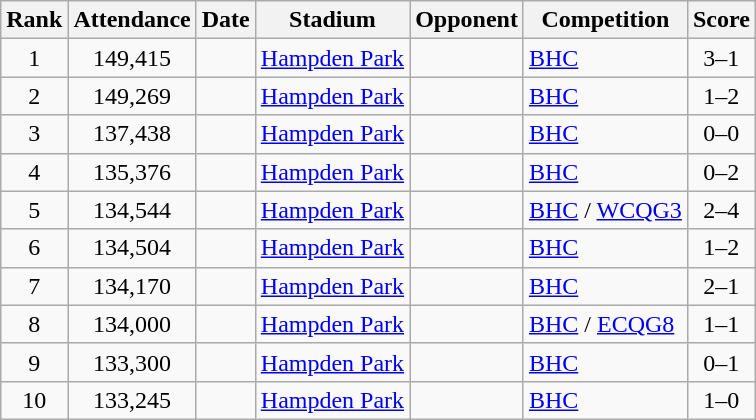<table class="wikitable">
<tr>
<th>Rank</th>
<th>Attendance</th>
<th>Date</th>
<th>Stadium</th>
<th>Opponent</th>
<th>Competition</th>
<th>Score</th>
</tr>
<tr>
<td align=center>1</td>
<td align=center>149,415</td>
<td></td>
<td><a href='#'>Hampden Park</a></td>
<td></td>
<td><a href='#'>BHC</a></td>
<td align="center">3–1</td>
</tr>
<tr>
<td align=center>2</td>
<td align=center>149,269</td>
<td></td>
<td><a href='#'>Hampden Park</a></td>
<td></td>
<td><a href='#'>BHC</a></td>
<td align="center">1–2</td>
</tr>
<tr>
<td align=center>3</td>
<td align=center>137,438</td>
<td></td>
<td><a href='#'>Hampden Park</a></td>
<td></td>
<td><a href='#'>BHC</a></td>
<td align="center">0–0</td>
</tr>
<tr>
<td align=center>4</td>
<td align=center>135,376</td>
<td></td>
<td><a href='#'>Hampden Park</a></td>
<td></td>
<td><a href='#'>BHC</a></td>
<td align="center">0–2</td>
</tr>
<tr>
<td align=center>5</td>
<td align=center>134,544</td>
<td></td>
<td><a href='#'>Hampden Park</a></td>
<td></td>
<td><a href='#'>BHC</a> / <a href='#'>WCQG3</a></td>
<td align="center">2–4</td>
</tr>
<tr>
<td align=center>6</td>
<td align=center>134,504</td>
<td></td>
<td><a href='#'>Hampden Park</a></td>
<td></td>
<td><a href='#'>BHC</a></td>
<td align="center">1–2</td>
</tr>
<tr>
<td align=center>7</td>
<td align=center>134,170</td>
<td></td>
<td><a href='#'>Hampden Park</a></td>
<td></td>
<td><a href='#'>BHC</a></td>
<td align="center">2–1</td>
</tr>
<tr>
<td align=center>8</td>
<td align=center>134,000</td>
<td></td>
<td><a href='#'>Hampden Park</a></td>
<td></td>
<td><a href='#'>BHC</a> / <a href='#'>ECQG8</a></td>
<td align="center">1–1</td>
</tr>
<tr>
<td align=center>9</td>
<td align=center>133,300</td>
<td></td>
<td><a href='#'>Hampden Park</a></td>
<td></td>
<td><a href='#'>BHC</a></td>
<td align="center">0–1</td>
</tr>
<tr>
<td align=center>10</td>
<td align=center>133,245</td>
<td></td>
<td><a href='#'>Hampden Park</a></td>
<td></td>
<td><a href='#'>BHC</a></td>
<td align="center">1–0</td>
</tr>
</table>
